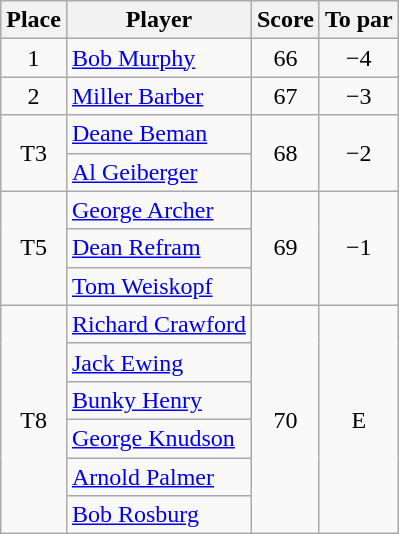<table class=wikitable>
<tr>
<th>Place</th>
<th>Player</th>
<th>Score</th>
<th>To par</th>
</tr>
<tr>
<td align=center>1</td>
<td> <a href='#'>Bob Murphy</a></td>
<td align=center>66</td>
<td align=center>−4</td>
</tr>
<tr>
<td align=center>2</td>
<td> <a href='#'>Miller Barber</a></td>
<td align=center>67</td>
<td align=center>−3</td>
</tr>
<tr>
<td rowspan=2 align=center>T3</td>
<td> <a href='#'>Deane Beman</a></td>
<td rowspan=2 align=center>68</td>
<td rowspan=2 align=center>−2</td>
</tr>
<tr>
<td> <a href='#'>Al Geiberger</a></td>
</tr>
<tr>
<td rowspan=3 align=center>T5</td>
<td> <a href='#'>George Archer</a></td>
<td rowspan=3 align=center>69</td>
<td rowspan=3 align=center>−1</td>
</tr>
<tr>
<td> <a href='#'>Dean Refram</a></td>
</tr>
<tr>
<td> <a href='#'>Tom Weiskopf</a></td>
</tr>
<tr>
<td rowspan=6 align=center>T8</td>
<td> <a href='#'>Richard Crawford</a></td>
<td rowspan=6 align=center>70</td>
<td rowspan=6 align=center>E</td>
</tr>
<tr>
<td> <a href='#'>Jack Ewing</a></td>
</tr>
<tr>
<td> <a href='#'>Bunky Henry</a></td>
</tr>
<tr>
<td> <a href='#'>George Knudson</a></td>
</tr>
<tr>
<td> <a href='#'>Arnold Palmer</a></td>
</tr>
<tr>
<td> <a href='#'>Bob Rosburg</a></td>
</tr>
</table>
